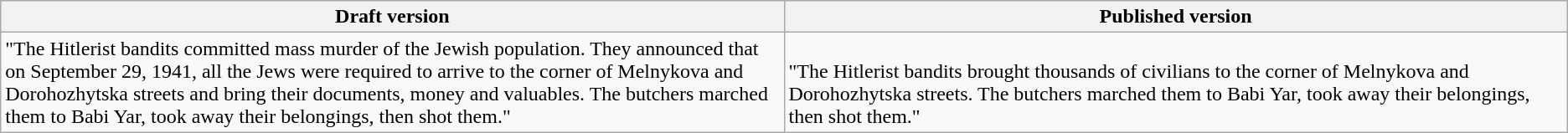<table class="wikitable">
<tr>
<th width="50%">Draft version</th>
<th width="50%">Published version</th>
</tr>
<tr valign="top">
<td>"The Hitlerist bandits committed mass murder of the Jewish population. They announced that on September 29, 1941, all the Jews were required to arrive to the corner of Melnykova and Dorohozhytska streets and bring their documents, money and valuables. The butchers marched them to Babi Yar, took away their belongings, then shot them."</td>
<td><br>"The Hitlerist bandits brought thousands of civilians to the corner of Melnykova and Dorohozhytska streets. The butchers marched them to Babi Yar, took away their belongings, then shot them."</td>
</tr>
</table>
